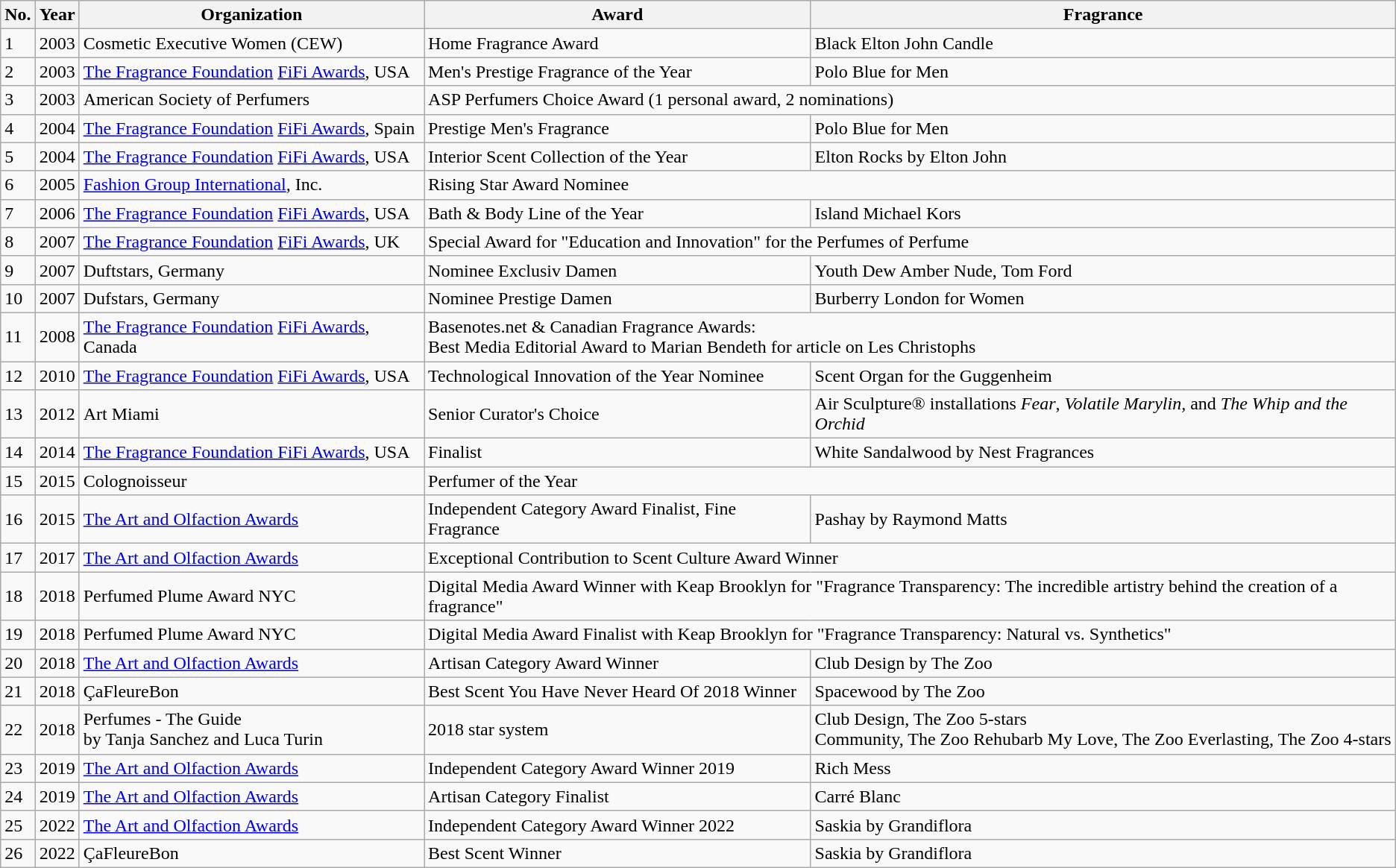<table class="wikitable sortable mw-collapsible">
<tr>
<th>No.</th>
<th>Year</th>
<th>Organization</th>
<th>Award</th>
<th>Fragrance</th>
</tr>
<tr>
<td>1</td>
<td>2003</td>
<td>Cosmetic Executive Women (CEW)</td>
<td>Home Fragrance Award</td>
<td>Black Elton John Candle</td>
</tr>
<tr>
<td>2</td>
<td>2003</td>
<td><a href='#'>The Fragrance Foundation</a> <a href='#'>FiFi Awards</a>, USA</td>
<td>Men's Prestige Fragrance of the Year</td>
<td>Polo Blue for Men</td>
</tr>
<tr>
<td>3</td>
<td>2003</td>
<td>American Society of Perfumers</td>
<td colspan="2">ASP Perfumers Choice Award (1 personal award, 2 nominations)</td>
</tr>
<tr>
<td>4</td>
<td>2004</td>
<td><a href='#'>The Fragrance Foundation</a> <a href='#'>FiFi Awards</a>, Spain</td>
<td>Prestige Men's Fragrance</td>
<td>Polo Blue for Men</td>
</tr>
<tr>
<td>5</td>
<td>2004</td>
<td><a href='#'>The Fragrance Foundation</a> <a href='#'>FiFi Awards</a>, USA</td>
<td>Interior Scent Collection of the Year</td>
<td>Elton Rocks by Elton John</td>
</tr>
<tr>
<td>6</td>
<td>2005</td>
<td><a href='#'>Fashion Group International</a>, Inc.</td>
<td colspan="2">Rising Star Award Nominee</td>
</tr>
<tr>
<td>7</td>
<td>2006</td>
<td><a href='#'>The Fragrance Foundation</a> <a href='#'>FiFi Awards</a>, USA</td>
<td>Bath & Body Line of the Year</td>
<td>Island Michael Kors</td>
</tr>
<tr>
<td>8</td>
<td>2007</td>
<td><a href='#'>The Fragrance Foundation</a> <a href='#'>FiFi Awards</a>, UK</td>
<td colspan="2">Special Award for "Education and Innovation" for the Perfumes of Perfume</td>
</tr>
<tr>
<td>9</td>
<td>2007</td>
<td>Duftstars, Germany</td>
<td>Nominee Exclusiv Damen</td>
<td>Youth Dew Amber Nude, Tom Ford</td>
</tr>
<tr>
<td>10</td>
<td>2007</td>
<td>Dufstars, Germany</td>
<td>Nominee Prestige Damen</td>
<td>Burberry London for Women</td>
</tr>
<tr>
<td>11</td>
<td>2008</td>
<td><a href='#'>The Fragrance Foundation</a> <a href='#'>FiFi Awards</a>, Canada</td>
<td colspan="2">Basenotes.net & Canadian Fragrance Awards:<br>Best Media Editorial Award to Marian Bendeth for article on Les Christophs</td>
</tr>
<tr>
<td>12</td>
<td>2010</td>
<td><a href='#'>The Fragrance Foundation</a> <a href='#'>FiFi Awards</a>, USA</td>
<td>Technological Innovation of the Year Nominee</td>
<td>Scent Organ for the Guggenheim</td>
</tr>
<tr>
<td>13</td>
<td>2012</td>
<td>Art Miami</td>
<td>Senior Curator's Choice</td>
<td>Air Sculpture® installations <em>Fear</em>, <em>Volatile Marylin,</em> and <em>The Whip and the Orchid</em></td>
</tr>
<tr>
<td>14</td>
<td>2014</td>
<td><a href='#'>The Fragrance Foundation FiFi Awards</a>, USA</td>
<td>Finalist</td>
<td>White Sandalwood by Nest Fragrances</td>
</tr>
<tr>
<td>15</td>
<td>2015</td>
<td>Colognoisseur</td>
<td colspan="2">Perfumer of the Year</td>
</tr>
<tr>
<td>16</td>
<td>2015</td>
<td><a href='#'>The Art and Olfaction Awards</a></td>
<td>Independent Category Award Finalist, Fine Fragrance</td>
<td>Pashay by Raymond Matts</td>
</tr>
<tr>
<td>17</td>
<td>2017</td>
<td><a href='#'>The Art and Olfaction Awards</a></td>
<td colspan="2">Exceptional Contribution to Scent Culture Award Winner</td>
</tr>
<tr>
<td>18</td>
<td>2018</td>
<td>Perfumed Plume Award NYC</td>
<td colspan="2">Digital Media Award Winner with Keap Brooklyn for "Fragrance Transparency: The incredible artistry behind the creation of a fragrance"</td>
</tr>
<tr>
<td>19</td>
<td>2018</td>
<td>Perfumed Plume Award NYC</td>
<td colspan="2">Digital Media Award Finalist with Keap Brooklyn for "Fragrance Transparency: Natural vs. Synthetics"</td>
</tr>
<tr>
<td>20</td>
<td>2018</td>
<td><a href='#'>The Art and Olfaction Awards</a></td>
<td>Artisan Category Award Winner</td>
<td>Club Design by The Zoo</td>
</tr>
<tr>
<td>21</td>
<td>2018</td>
<td>ÇaFleureBon</td>
<td>Best Scent You Have Never Heard Of  2018 Winner</td>
<td>Spacewood by The Zoo</td>
</tr>
<tr>
<td>22</td>
<td>2018</td>
<td>Perfumes - The Guide<br>by Tanja Sanchez and Luca Turin</td>
<td>2018 star system</td>
<td>Club Design, The Zoo 5-stars<br>Community, The Zoo
Rehubarb My Love, The Zoo
Everlasting, The Zoo 4-stars</td>
</tr>
<tr>
<td>23</td>
<td>2019</td>
<td><a href='#'>The Art and Olfaction Awards</a></td>
<td>Independent Category Award Winner 2019</td>
<td>Rich Mess</td>
</tr>
<tr>
<td>24</td>
<td>2019</td>
<td><a href='#'>The Art and Olfaction Awards</a></td>
<td>Artisan Category Finalist</td>
<td>Carré Blanc</td>
</tr>
<tr>
<td>25</td>
<td>2022</td>
<td><a href='#'>The Art and Olfaction Awards</a></td>
<td>Independent Category Award Winner 2022</td>
<td>Saskia by Grandiflora</td>
</tr>
<tr>
<td>26</td>
<td>2022</td>
<td>ÇaFleureBon</td>
<td>Best Scent Winner</td>
<td>Saskia by Grandiflora</td>
</tr>
</table>
